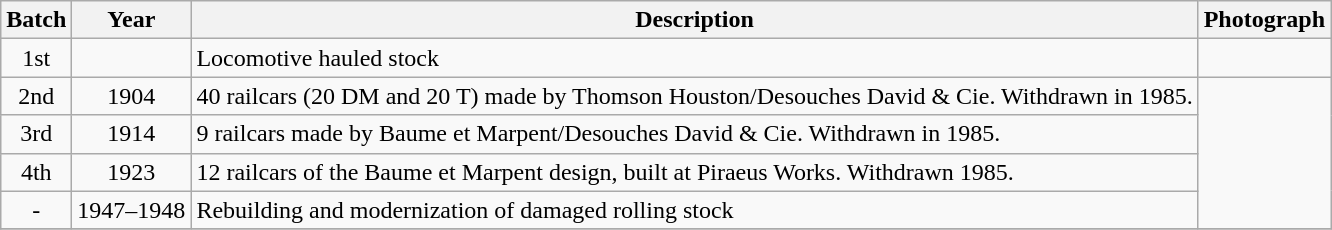<table class="wikitable">
<tr>
<th>Batch</th>
<th>Year</th>
<th Left>Description</th>
<th>Photograph</th>
</tr>
<tr>
<td align="center">1st</td>
<td></td>
<td>Locomotive hauled stock</td>
<td></td>
</tr>
<tr>
<td align="center">2nd</td>
<td align="center">1904</td>
<td>40 railcars (20 DM and 20 T) made by Thomson Houston/Desouches David & Cie. Withdrawn in 1985.</td>
<td rowspan=4></td>
</tr>
<tr>
<td align="center">3rd</td>
<td align="center">1914</td>
<td>9 railcars made by Baume et Marpent/Desouches David & Cie. Withdrawn in 1985.</td>
</tr>
<tr>
<td align="center">4th</td>
<td align="center">1923</td>
<td>12 railcars of the Baume et Marpent design, built at Piraeus Works. Withdrawn 1985.</td>
</tr>
<tr>
<td align="center">-</td>
<td align="center">1947–1948</td>
<td>Rebuilding and modernization of damaged rolling stock</td>
</tr>
<tr>
</tr>
</table>
